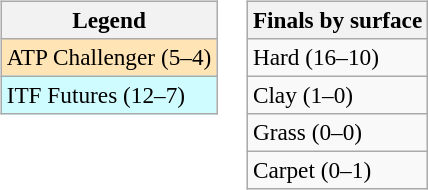<table>
<tr valign=top>
<td><br><table class=wikitable style=font-size:97%>
<tr>
<th>Legend</th>
</tr>
<tr bgcolor=moccasin>
<td>ATP Challenger (5–4)</td>
</tr>
<tr bgcolor=cffcff>
<td>ITF Futures (12–7)</td>
</tr>
</table>
</td>
<td><br><table class=wikitable style=font-size:97%>
<tr>
<th>Finals by surface</th>
</tr>
<tr>
<td>Hard (16–10)</td>
</tr>
<tr>
<td>Clay (1–0)</td>
</tr>
<tr>
<td>Grass (0–0)</td>
</tr>
<tr>
<td>Carpet (0–1)</td>
</tr>
</table>
</td>
</tr>
</table>
